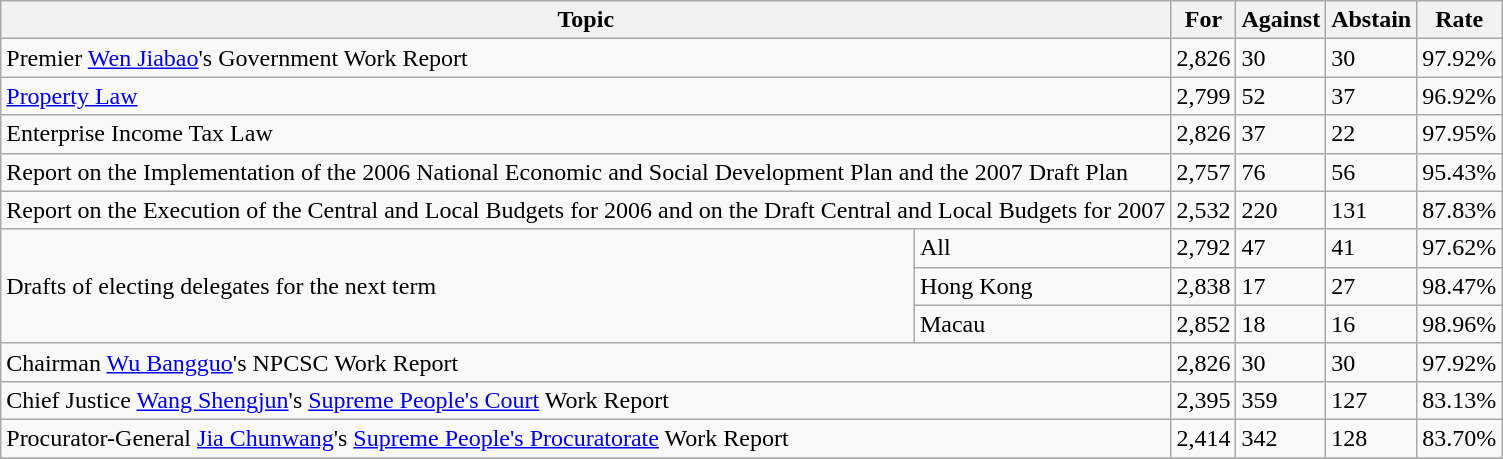<table class="wikitable">
<tr>
<th colspan="2">Topic</th>
<th>For</th>
<th>Against</th>
<th>Abstain</th>
<th>Rate</th>
</tr>
<tr>
<td colspan="2">Premier <a href='#'>Wen Jiabao</a>'s Government Work Report</td>
<td>2,826</td>
<td>30</td>
<td>30</td>
<td>97.92%</td>
</tr>
<tr>
<td colspan="2"><a href='#'>Property Law</a></td>
<td>2,799</td>
<td>52</td>
<td>37</td>
<td>96.92%</td>
</tr>
<tr>
<td colspan="2">Enterprise Income Tax Law</td>
<td>2,826</td>
<td>37</td>
<td>22</td>
<td>97.95%</td>
</tr>
<tr>
<td colspan="2">Report on the Implementation of the 2006 National Economic and Social Development Plan and the 2007 Draft Plan</td>
<td>2,757</td>
<td>76</td>
<td>56</td>
<td>95.43%</td>
</tr>
<tr>
<td colspan="2">Report on the Execution of the Central and Local Budgets for 2006 and on the Draft Central and Local Budgets for 2007</td>
<td>2,532</td>
<td>220</td>
<td>131</td>
<td>87.83%</td>
</tr>
<tr>
<td rowspan="3">Drafts of electing delegates for the next term</td>
<td>All</td>
<td>2,792</td>
<td>47</td>
<td>41</td>
<td>97.62%</td>
</tr>
<tr>
<td>Hong Kong</td>
<td>2,838</td>
<td>17</td>
<td>27</td>
<td>98.47%</td>
</tr>
<tr>
<td>Macau</td>
<td>2,852</td>
<td>18</td>
<td>16</td>
<td>98.96%</td>
</tr>
<tr>
<td colspan="2">Chairman <a href='#'>Wu Bangguo</a>'s NPCSC Work Report</td>
<td>2,826</td>
<td>30</td>
<td>30</td>
<td>97.92%</td>
</tr>
<tr>
<td colspan="2">Chief Justice <a href='#'>Wang Shengjun</a>'s <a href='#'>Supreme People's Court</a> Work Report</td>
<td>2,395</td>
<td>359</td>
<td>127</td>
<td>83.13%</td>
</tr>
<tr>
<td colspan="2">Procurator-General <a href='#'>Jia Chunwang</a>'s <a href='#'>Supreme People's Procuratorate</a> Work Report</td>
<td>2,414</td>
<td>342</td>
<td>128</td>
<td>83.70%</td>
</tr>
<tr>
</tr>
</table>
